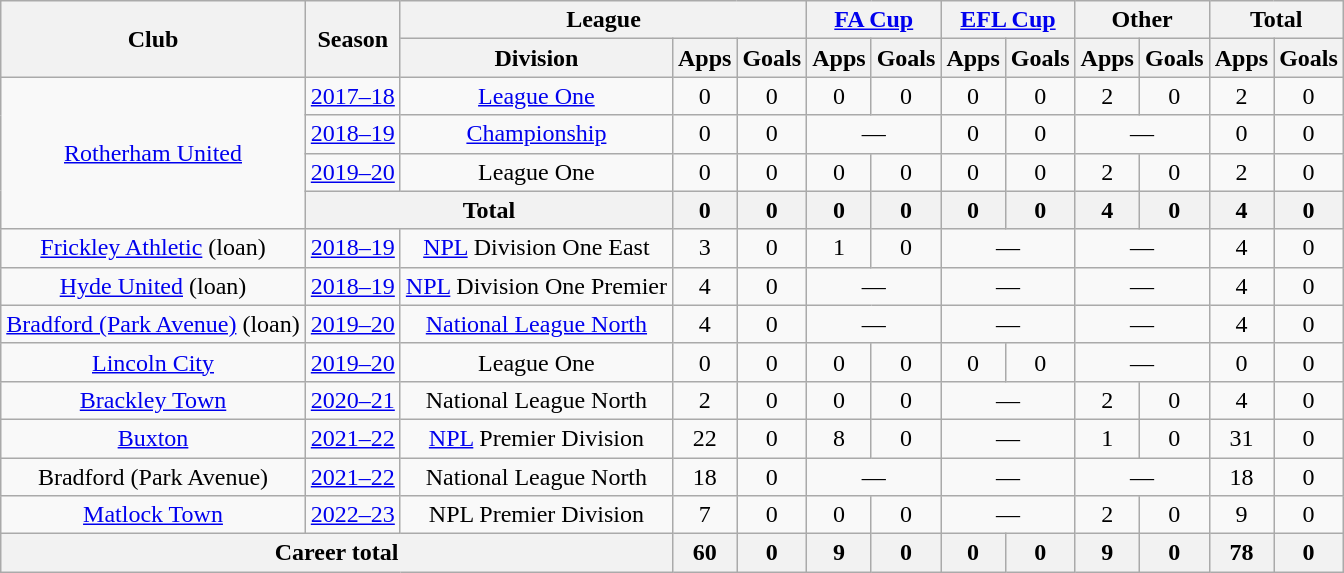<table class=wikitable style=text-align:center>
<tr>
<th rowspan=2>Club</th>
<th rowspan=2>Season</th>
<th colspan=3>League</th>
<th colspan=2><a href='#'>FA Cup</a></th>
<th colspan=2><a href='#'>EFL Cup</a></th>
<th colspan=2>Other</th>
<th colspan=2>Total</th>
</tr>
<tr>
<th>Division</th>
<th>Apps</th>
<th>Goals</th>
<th>Apps</th>
<th>Goals</th>
<th>Apps</th>
<th>Goals</th>
<th>Apps</th>
<th>Goals</th>
<th>Apps</th>
<th>Goals</th>
</tr>
<tr>
<td rowspan="4"><a href='#'>Rotherham United</a></td>
<td><a href='#'>2017–18</a></td>
<td><a href='#'>League One</a></td>
<td>0</td>
<td>0</td>
<td>0</td>
<td>0</td>
<td>0</td>
<td>0</td>
<td>2</td>
<td>0</td>
<td>2</td>
<td>0</td>
</tr>
<tr>
<td><a href='#'>2018–19</a></td>
<td><a href='#'>Championship</a></td>
<td>0</td>
<td>0</td>
<td colspan=2>—</td>
<td>0</td>
<td>0</td>
<td colspan=2>—</td>
<td>0</td>
<td>0</td>
</tr>
<tr>
<td><a href='#'>2019–20</a></td>
<td>League One</td>
<td>0</td>
<td>0</td>
<td>0</td>
<td>0</td>
<td>0</td>
<td>0</td>
<td>2</td>
<td>0</td>
<td>2</td>
<td>0</td>
</tr>
<tr>
<th colspan=2>Total</th>
<th>0</th>
<th>0</th>
<th>0</th>
<th>0</th>
<th>0</th>
<th>0</th>
<th>4</th>
<th>0</th>
<th>4</th>
<th>0</th>
</tr>
<tr>
<td><a href='#'>Frickley Athletic</a> (loan)</td>
<td><a href='#'>2018–19</a></td>
<td><a href='#'>NPL</a> Division One East</td>
<td>3</td>
<td>0</td>
<td>1</td>
<td>0</td>
<td colspan=2>—</td>
<td colspan=2>—</td>
<td>4</td>
<td>0</td>
</tr>
<tr>
<td><a href='#'>Hyde United</a> (loan)</td>
<td><a href='#'>2018–19</a></td>
<td><a href='#'>NPL</a> Division One Premier</td>
<td>4</td>
<td>0</td>
<td colspan=2>—</td>
<td colspan=2>—</td>
<td colspan=2>—</td>
<td>4</td>
<td>0</td>
</tr>
<tr>
<td><a href='#'>Bradford (Park Avenue)</a> (loan)</td>
<td><a href='#'>2019–20</a></td>
<td><a href='#'>National League North</a></td>
<td>4</td>
<td>0</td>
<td colspan=2>—</td>
<td colspan=2>—</td>
<td colspan=2>—</td>
<td>4</td>
<td>0</td>
</tr>
<tr>
<td><a href='#'>Lincoln City</a></td>
<td><a href='#'>2019–20</a></td>
<td>League One</td>
<td>0</td>
<td>0</td>
<td>0</td>
<td>0</td>
<td>0</td>
<td>0</td>
<td colspan=2>—</td>
<td>0</td>
<td>0</td>
</tr>
<tr>
<td><a href='#'>Brackley Town</a></td>
<td><a href='#'>2020–21</a></td>
<td>National League North</td>
<td>2</td>
<td>0</td>
<td>0</td>
<td>0</td>
<td colspan=2>—</td>
<td>2</td>
<td>0</td>
<td>4</td>
<td>0</td>
</tr>
<tr>
<td><a href='#'>Buxton</a></td>
<td><a href='#'>2021–22</a></td>
<td><a href='#'>NPL</a> Premier Division</td>
<td>22</td>
<td>0</td>
<td>8</td>
<td>0</td>
<td colspan=2>—</td>
<td>1</td>
<td>0</td>
<td>31</td>
<td>0</td>
</tr>
<tr>
<td>Bradford (Park Avenue)</td>
<td><a href='#'>2021–22</a></td>
<td>National League North</td>
<td>18</td>
<td>0</td>
<td colspan=2>—</td>
<td colspan=2>—</td>
<td colspan=2>—</td>
<td>18</td>
<td>0</td>
</tr>
<tr>
<td><a href='#'>Matlock Town</a></td>
<td><a href='#'>2022–23</a></td>
<td>NPL Premier Division</td>
<td>7</td>
<td>0</td>
<td>0</td>
<td>0</td>
<td colspan="2">—</td>
<td>2</td>
<td>0</td>
<td>9</td>
<td>0</td>
</tr>
<tr>
<th colspan=3>Career total</th>
<th>60</th>
<th>0</th>
<th>9</th>
<th>0</th>
<th>0</th>
<th>0</th>
<th>9</th>
<th>0</th>
<th>78</th>
<th>0</th>
</tr>
</table>
